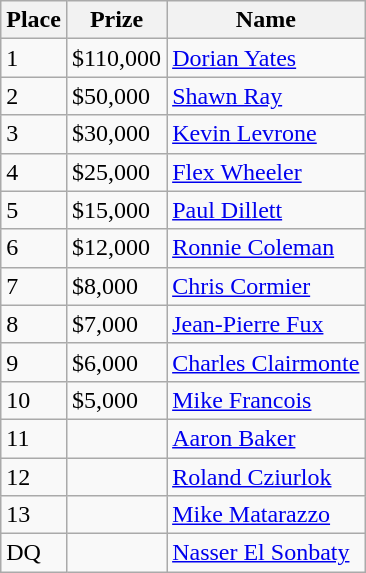<table class="wikitable">
<tr>
<th>Place</th>
<th>Prize</th>
<th>Name</th>
</tr>
<tr>
<td>1</td>
<td>$110,000</td>
<td> <a href='#'>Dorian Yates</a></td>
</tr>
<tr>
<td>2</td>
<td>$50,000</td>
<td> <a href='#'>Shawn Ray</a></td>
</tr>
<tr>
<td>3</td>
<td>$30,000</td>
<td> <a href='#'>Kevin Levrone</a></td>
</tr>
<tr>
<td>4</td>
<td>$25,000</td>
<td> <a href='#'>Flex Wheeler</a></td>
</tr>
<tr>
<td>5</td>
<td>$15,000</td>
<td> <a href='#'>Paul Dillett</a></td>
</tr>
<tr>
<td>6</td>
<td>$12,000</td>
<td> <a href='#'>Ronnie Coleman</a></td>
</tr>
<tr>
<td>7</td>
<td>$8,000</td>
<td> <a href='#'>Chris Cormier</a></td>
</tr>
<tr>
<td>8</td>
<td>$7,000</td>
<td> <a href='#'>Jean-Pierre Fux</a></td>
</tr>
<tr>
<td>9</td>
<td>$6,000</td>
<td> <a href='#'>Charles Clairmonte</a></td>
</tr>
<tr>
<td>10</td>
<td>$5,000</td>
<td> <a href='#'>Mike Francois</a></td>
</tr>
<tr>
<td>11</td>
<td></td>
<td> <a href='#'>Aaron Baker</a></td>
</tr>
<tr>
<td>12</td>
<td></td>
<td> <a href='#'>Roland Cziurlok</a></td>
</tr>
<tr>
<td>13</td>
<td></td>
<td> <a href='#'>Mike Matarazzo</a></td>
</tr>
<tr>
<td>DQ</td>
<td></td>
<td> <a href='#'>Nasser El Sonbaty</a></td>
</tr>
</table>
